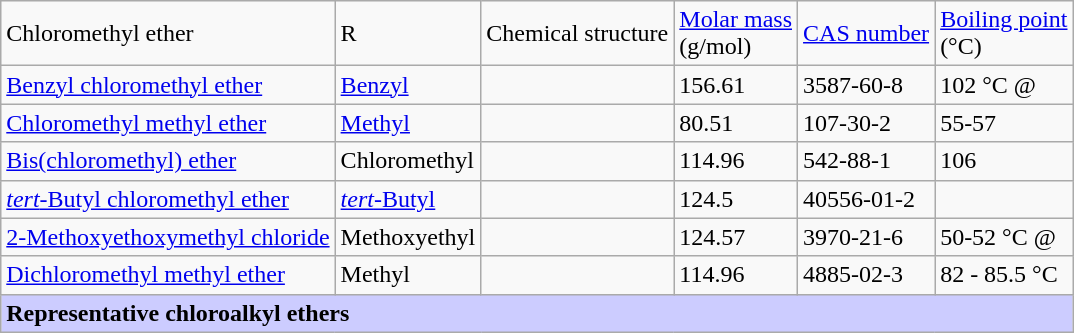<table align="center"  class="wikitable">
<tr>
<td>Chloromethyl ether</td>
<td>R</td>
<td>Chemical structure</td>
<td><a href='#'>Molar mass</a><br>(g/mol)</td>
<td><a href='#'>CAS number</a></td>
<td><a href='#'>Boiling point</a><br>(°C)</td>
</tr>
<tr>
<td><a href='#'>Benzyl chloromethyl ether</a></td>
<td><a href='#'>Benzyl</a></td>
<td></td>
<td>156.61</td>
<td>3587-60-8</td>
<td>102 °C @ </td>
</tr>
<tr>
<td><a href='#'>Chloromethyl methyl ether</a></td>
<td><a href='#'>Methyl</a></td>
<td></td>
<td>80.51</td>
<td>107-30-2</td>
<td>55-57</td>
</tr>
<tr>
<td><a href='#'>Bis(chloromethyl) ether</a></td>
<td>Chloromethyl</td>
<td></td>
<td>114.96</td>
<td>542-88-1</td>
<td>106</td>
</tr>
<tr>
<td><a href='#'><em>tert</em>-Butyl chloromethyl ether</a></td>
<td><a href='#'><em>tert</em>-Butyl</a></td>
<td></td>
<td>124.5</td>
<td>40556-01-2</td>
<td></td>
</tr>
<tr>
<td><a href='#'>2-Methoxyethoxymethyl chloride</a></td>
<td>Methoxyethyl</td>
<td></td>
<td>124.57</td>
<td>3970-21-6</td>
<td>50-52 °C @ </td>
</tr>
<tr>
<td><a href='#'>Dichloromethyl methyl ether</a></td>
<td>Methyl</td>
<td></td>
<td>114.96</td>
<td>4885-02-3</td>
<td>82 - 85.5 °C</td>
</tr>
<tr>
<td colspan=6 align=left style="background: #ccccff;"><strong>Representative chloroalkyl ethers</strong></td>
</tr>
</table>
